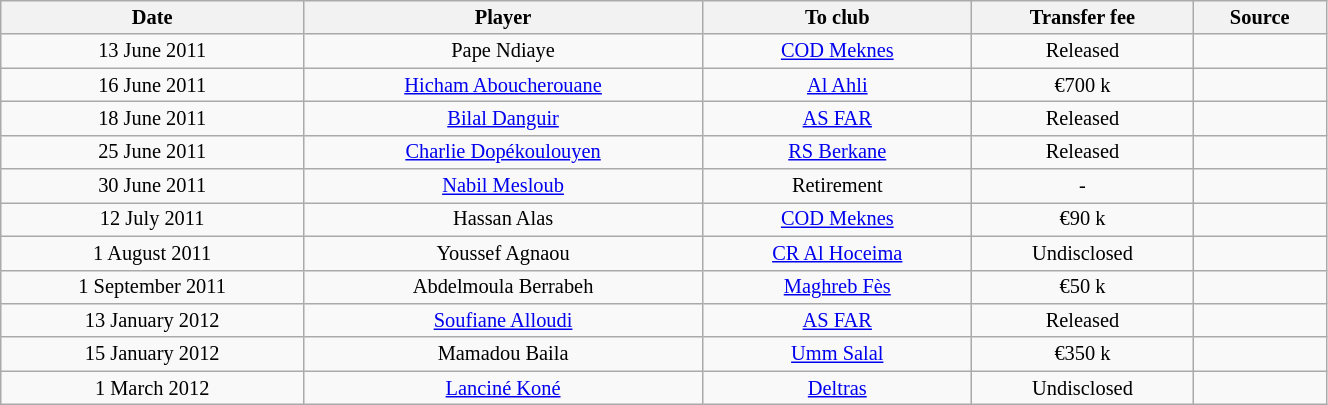<table class="wikitable sortable" style="width:70%; text-align:center; font-size:85%; text-align:centre;">
<tr>
<th>Date</th>
<th>Player</th>
<th>To club</th>
<th>Transfer fee</th>
<th>Source</th>
</tr>
<tr>
<td>13 June 2011</td>
<td> Pape Ndiaye</td>
<td><a href='#'>COD Meknes</a></td>
<td>Released</td>
<td></td>
</tr>
<tr>
<td>16 June 2011</td>
<td> <a href='#'>Hicham Aboucherouane</a></td>
<td> <a href='#'>Al Ahli</a></td>
<td>€700 k</td>
<td></td>
</tr>
<tr>
<td>18 June 2011</td>
<td> <a href='#'>Bilal Danguir</a></td>
<td><a href='#'>AS FAR</a></td>
<td>Released</td>
<td></td>
</tr>
<tr>
<td>25 June 2011</td>
<td> <a href='#'>Charlie Dopékoulouyen</a></td>
<td><a href='#'>RS Berkane</a></td>
<td>Released</td>
<td></td>
</tr>
<tr>
<td>30 June 2011</td>
<td> <a href='#'>Nabil Mesloub</a></td>
<td>Retirement</td>
<td>-</td>
<td></td>
</tr>
<tr>
<td>12 July 2011</td>
<td> Hassan Alas</td>
<td><a href='#'>COD Meknes</a></td>
<td>€90 k</td>
<td></td>
</tr>
<tr>
<td>1 August 2011</td>
<td> Youssef Agnaou</td>
<td><a href='#'>CR Al Hoceima</a></td>
<td>Undisclosed</td>
<td></td>
</tr>
<tr>
<td>1 September 2011</td>
<td> Abdelmoula Berrabeh</td>
<td><a href='#'>Maghreb Fès</a></td>
<td>€50 k</td>
<td></td>
</tr>
<tr>
<td>13 January 2012</td>
<td> <a href='#'>Soufiane Alloudi</a></td>
<td><a href='#'>AS FAR</a></td>
<td>Released</td>
<td></td>
</tr>
<tr>
<td>15 January 2012</td>
<td> Mamadou Baila</td>
<td> <a href='#'>Umm Salal</a></td>
<td>€350 k</td>
<td></td>
</tr>
<tr>
<td>1 March 2012</td>
<td> <a href='#'>Lanciné Koné</a></td>
<td> <a href='#'>Deltras</a></td>
<td>Undisclosed</td>
<td></td>
</tr>
</table>
